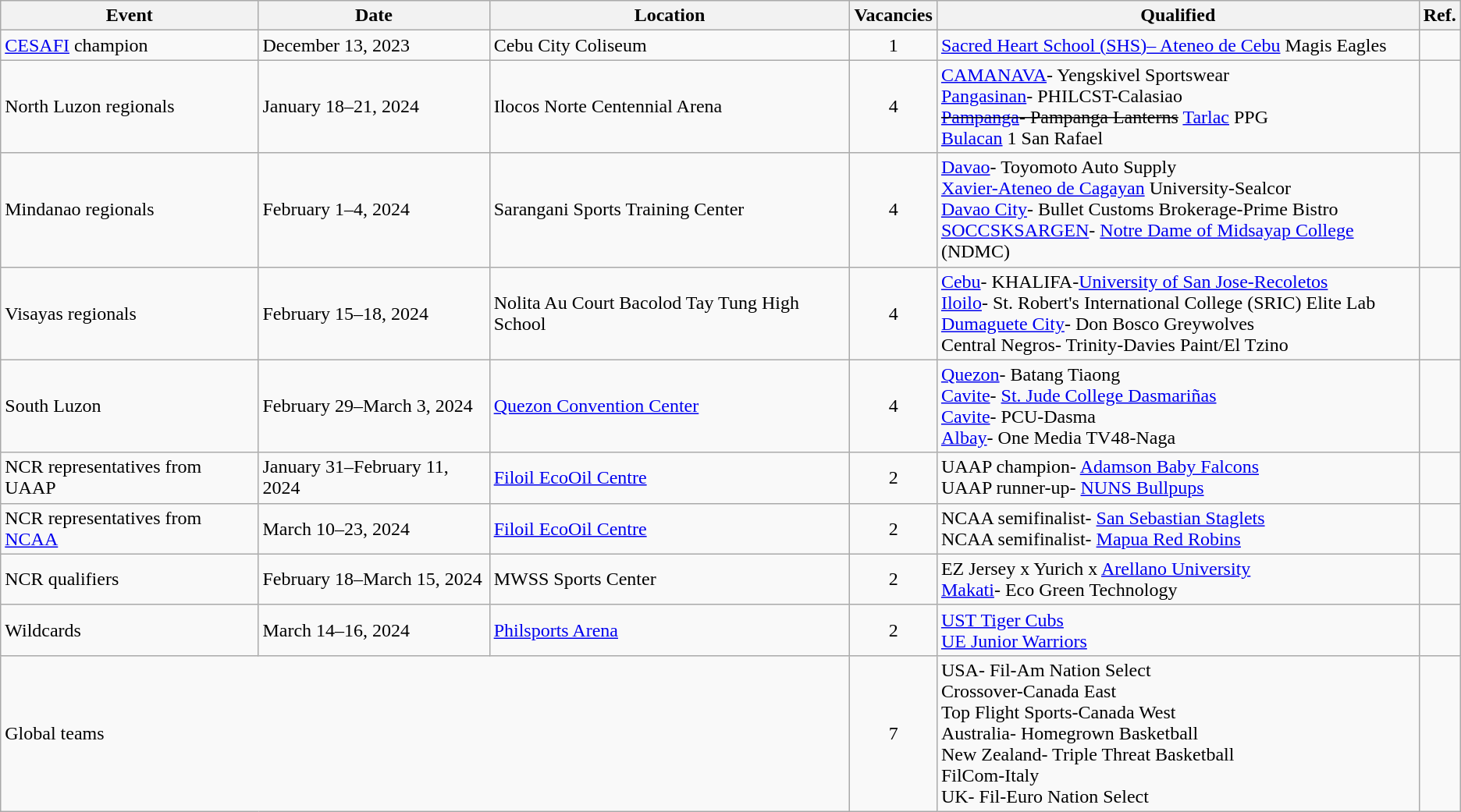<table class=wikitable>
<tr>
<th>Event</th>
<th>Date</th>
<th>Location</th>
<th>Vacancies</th>
<th>Qualified</th>
<th>Ref.</th>
</tr>
<tr>
<td><a href='#'>CESAFI</a> champion</td>
<td>December 13, 2023</td>
<td>Cebu City Coliseum</td>
<td align="center">1</td>
<td><a href='#'>Sacred Heart School (SHS)– Ateneo de Cebu</a> Magis Eagles</td>
<td></td>
</tr>
<tr>
<td>North Luzon regionals</td>
<td>January 18–21, 2024</td>
<td>Ilocos Norte Centennial Arena</td>
<td align="center">4</td>
<td><a href='#'>CAMANAVA</a>- Yengskivel Sportswear<br><a href='#'>Pangasinan</a>- PHILCST-Calasiao<br><s><a href='#'>Pampanga</a>- Pampanga Lanterns</s> <a href='#'>Tarlac</a> PPG<br><a href='#'>Bulacan</a> 1 San Rafael</td>
<td></td>
</tr>
<tr>
<td>Mindanao regionals</td>
<td>February 1–4, 2024</td>
<td>Sarangani Sports Training Center</td>
<td align="center">4</td>
<td><a href='#'>Davao</a>- Toyomoto Auto Supply<br><a href='#'>Xavier-Ateneo de Cagayan</a> University-Sealcor<br><a href='#'>Davao City</a>- Bullet Customs Brokerage-Prime Bistro<br><a href='#'>SOCCSKSARGEN</a>- <a href='#'>Notre Dame of Midsayap College</a> (NDMC)</td>
<td></td>
</tr>
<tr>
<td>Visayas regionals</td>
<td>February 15–18, 2024</td>
<td>Nolita Au Court Bacolod Tay Tung High School</td>
<td align="center">4</td>
<td><a href='#'>Cebu</a>- KHALIFA-<a href='#'>University of San Jose-Recoletos</a><br><a href='#'>Iloilo</a>- St. Robert's International College (SRIC) Elite Lab<br><a href='#'>Dumaguete City</a>- Don Bosco Greywolves<br>Central Negros- Trinity-Davies Paint/El Tzino</td>
<td></td>
</tr>
<tr>
<td>South Luzon</td>
<td>February 29–March 3, 2024</td>
<td><a href='#'>Quezon Convention Center</a></td>
<td align="center">4</td>
<td><a href='#'>Quezon</a>- Batang Tiaong<br><a href='#'>Cavite</a>- <a href='#'>St. Jude College Dasmariñas</a><br><a href='#'>Cavite</a>- PCU-Dasma<br><a href='#'>Albay</a>- One Media TV48-Naga</td>
<td></td>
</tr>
<tr>
<td>NCR representatives from UAAP</td>
<td>January 31–February 11, 2024</td>
<td><a href='#'>Filoil EcoOil Centre</a></td>
<td align="center">2</td>
<td>UAAP champion- <a href='#'>Adamson Baby Falcons</a><br>UAAP runner-up- <a href='#'>NUNS Bullpups</a></td>
<td></td>
</tr>
<tr>
<td>NCR representatives from <a href='#'>NCAA</a></td>
<td>March 10–23, 2024</td>
<td><a href='#'>Filoil EcoOil Centre</a></td>
<td align="center">2</td>
<td>NCAA semifinalist- <a href='#'>San Sebastian Staglets</a><br>NCAA semifinalist- <a href='#'>Mapua Red Robins</a></td>
<td></td>
</tr>
<tr>
<td>NCR qualifiers</td>
<td>February 18–March 15, 2024</td>
<td>MWSS Sports Center</td>
<td align="center">2</td>
<td>EZ Jersey x Yurich x <a href='#'>Arellano University</a><br><a href='#'>Makati</a>- Eco Green Technology</td>
<td></td>
</tr>
<tr>
<td>Wildcards</td>
<td>March 14–16, 2024</td>
<td><a href='#'>Philsports Arena</a></td>
<td align="center">2</td>
<td><a href='#'>UST Tiger Cubs</a><br><a href='#'>UE Junior Warriors</a></td>
<td></td>
</tr>
<tr>
<td colspan="3">Global teams</td>
<td align="center">7</td>
<td>USA- Fil-Am Nation Select<br>Crossover-Canada East<br>Top Flight Sports-Canada West<br>Australia- Homegrown Basketball<br>New Zealand- Triple Threat Basketball<br>FilCom-Italy<br>UK- Fil-Euro Nation Select</td>
<td></td>
</tr>
</table>
